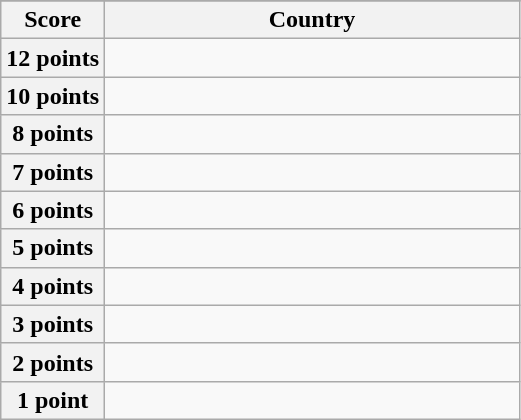<table class="wikitable">
<tr>
</tr>
<tr>
<th scope="col" width="20%">Score</th>
<th scope="col">Country</th>
</tr>
<tr>
<th scope="row">12 points</th>
<td></td>
</tr>
<tr>
<th scope="row">10 points</th>
<td></td>
</tr>
<tr>
<th scope="row">8 points</th>
<td></td>
</tr>
<tr>
<th scope="row">7 points</th>
<td></td>
</tr>
<tr>
<th scope="row">6 points</th>
<td></td>
</tr>
<tr>
<th scope="row">5 points</th>
<td></td>
</tr>
<tr>
<th scope="row">4 points</th>
<td></td>
</tr>
<tr>
<th scope="row">3 points</th>
<td></td>
</tr>
<tr>
<th scope="row">2 points</th>
<td></td>
</tr>
<tr>
<th scope="row">1 point</th>
<td></td>
</tr>
</table>
